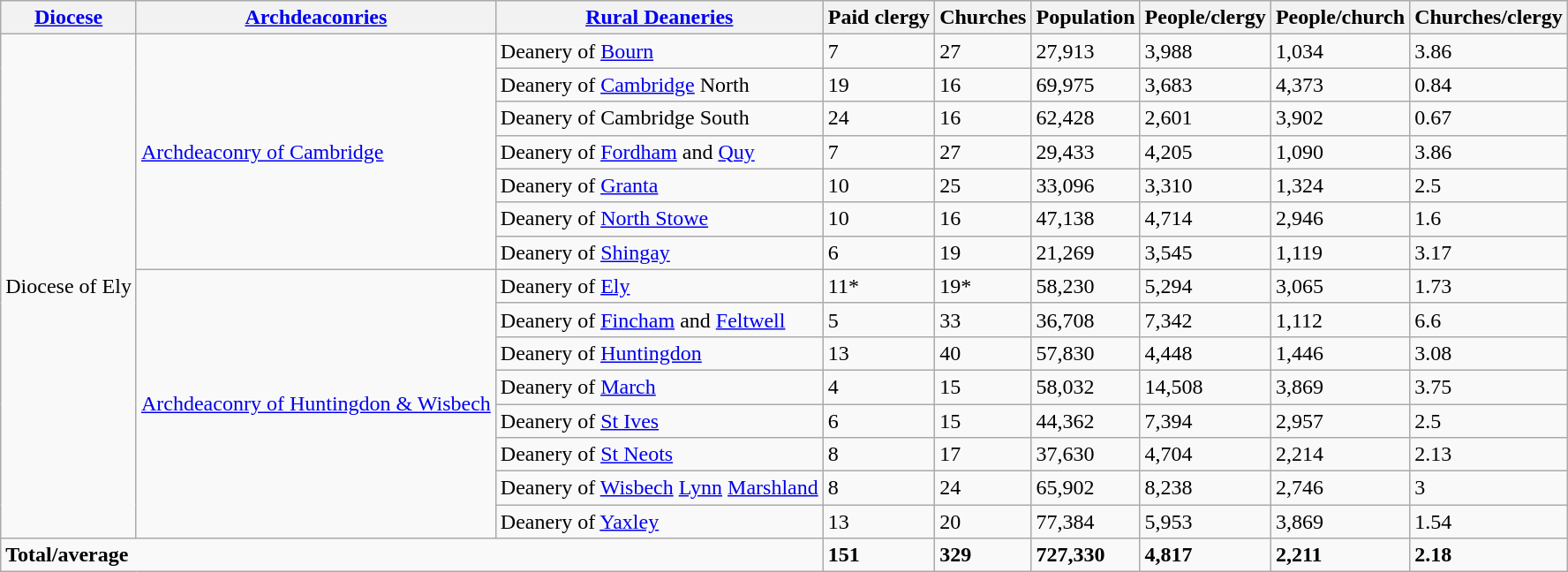<table class="wikitable sortable">
<tr>
<th><a href='#'>Diocese</a></th>
<th><a href='#'>Archdeaconries</a></th>
<th><a href='#'>Rural Deaneries</a></th>
<th>Paid clergy</th>
<th>Churches</th>
<th>Population</th>
<th>People/clergy</th>
<th>People/church</th>
<th>Churches/clergy</th>
</tr>
<tr>
<td rowspan="15">Diocese of Ely</td>
<td rowspan="7"><a href='#'>Archdeaconry of Cambridge</a></td>
<td>Deanery of <a href='#'>Bourn</a></td>
<td>7</td>
<td>27</td>
<td>27,913</td>
<td>3,988</td>
<td>1,034</td>
<td>3.86</td>
</tr>
<tr>
<td>Deanery of <a href='#'>Cambridge</a> North</td>
<td>19</td>
<td>16</td>
<td>69,975</td>
<td>3,683</td>
<td>4,373</td>
<td>0.84</td>
</tr>
<tr>
<td>Deanery of Cambridge South</td>
<td>24</td>
<td>16</td>
<td>62,428</td>
<td>2,601</td>
<td>3,902</td>
<td>0.67</td>
</tr>
<tr>
<td>Deanery of <a href='#'>Fordham</a> and <a href='#'>Quy</a></td>
<td>7</td>
<td>27</td>
<td>29,433</td>
<td>4,205</td>
<td>1,090</td>
<td>3.86</td>
</tr>
<tr>
<td>Deanery of <a href='#'>Granta</a></td>
<td>10</td>
<td>25</td>
<td>33,096</td>
<td>3,310</td>
<td>1,324</td>
<td>2.5</td>
</tr>
<tr>
<td>Deanery of <a href='#'>North Stowe</a></td>
<td>10</td>
<td>16</td>
<td>47,138</td>
<td>4,714</td>
<td>2,946</td>
<td>1.6</td>
</tr>
<tr>
<td>Deanery of <a href='#'>Shingay</a></td>
<td>6</td>
<td>19</td>
<td>21,269</td>
<td>3,545</td>
<td>1,119</td>
<td>3.17</td>
</tr>
<tr>
<td rowspan="8"><a href='#'>Archdeaconry of Huntingdon & Wisbech</a></td>
<td>Deanery of <a href='#'>Ely</a></td>
<td>11*</td>
<td>19*</td>
<td>58,230</td>
<td>5,294</td>
<td>3,065</td>
<td>1.73</td>
</tr>
<tr>
<td>Deanery of <a href='#'>Fincham</a> and <a href='#'>Feltwell</a></td>
<td>5</td>
<td>33</td>
<td>36,708</td>
<td>7,342</td>
<td>1,112</td>
<td>6.6</td>
</tr>
<tr>
<td>Deanery of <a href='#'>Huntingdon</a></td>
<td>13</td>
<td>40</td>
<td>57,830</td>
<td>4,448</td>
<td>1,446</td>
<td>3.08</td>
</tr>
<tr>
<td>Deanery of <a href='#'>March</a></td>
<td>4</td>
<td>15</td>
<td>58,032</td>
<td>14,508</td>
<td>3,869</td>
<td>3.75</td>
</tr>
<tr>
<td>Deanery of <a href='#'>St Ives</a></td>
<td>6</td>
<td>15</td>
<td>44,362</td>
<td>7,394</td>
<td>2,957</td>
<td>2.5</td>
</tr>
<tr>
<td>Deanery of <a href='#'>St Neots</a></td>
<td>8</td>
<td>17</td>
<td>37,630</td>
<td>4,704</td>
<td>2,214</td>
<td>2.13</td>
</tr>
<tr>
<td>Deanery of <a href='#'>Wisbech</a> <a href='#'>Lynn</a> <a href='#'>Marshland</a></td>
<td>8</td>
<td>24</td>
<td>65,902</td>
<td>8,238</td>
<td>2,746</td>
<td>3</td>
</tr>
<tr>
<td>Deanery of <a href='#'>Yaxley</a></td>
<td>13</td>
<td>20</td>
<td>77,384</td>
<td>5,953</td>
<td>3,869</td>
<td>1.54</td>
</tr>
<tr>
<td colspan="3"><strong>Total/average</strong></td>
<td><strong>151</strong></td>
<td><strong>329</strong></td>
<td><strong>727,330</strong></td>
<td><strong>4,817</strong></td>
<td><strong>2,211</strong></td>
<td><strong>2.18</strong></td>
</tr>
</table>
